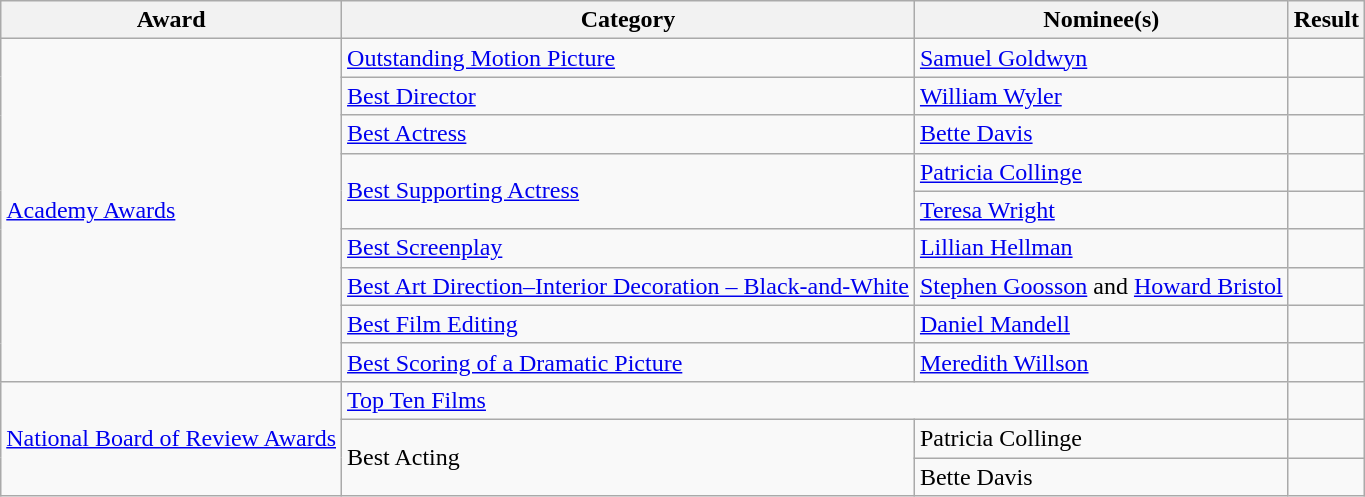<table class="wikitable plainrowheaders">
<tr>
<th>Award</th>
<th>Category</th>
<th>Nominee(s)</th>
<th>Result</th>
</tr>
<tr>
<td rowspan="9"><a href='#'>Academy Awards</a></td>
<td><a href='#'>Outstanding Motion Picture</a></td>
<td><a href='#'>Samuel Goldwyn</a></td>
<td></td>
</tr>
<tr>
<td><a href='#'>Best Director</a></td>
<td><a href='#'>William Wyler</a></td>
<td></td>
</tr>
<tr>
<td><a href='#'>Best Actress</a></td>
<td><a href='#'>Bette Davis</a></td>
<td></td>
</tr>
<tr>
<td rowspan="2"><a href='#'>Best Supporting Actress</a></td>
<td><a href='#'>Patricia Collinge</a></td>
<td></td>
</tr>
<tr>
<td><a href='#'>Teresa Wright</a></td>
<td></td>
</tr>
<tr>
<td><a href='#'>Best Screenplay</a></td>
<td><a href='#'>Lillian Hellman</a></td>
<td></td>
</tr>
<tr>
<td><a href='#'>Best Art Direction–Interior Decoration – Black-and-White</a></td>
<td><a href='#'>Stephen Goosson</a> and <a href='#'>Howard Bristol</a></td>
<td></td>
</tr>
<tr>
<td><a href='#'>Best Film Editing</a></td>
<td><a href='#'>Daniel Mandell</a></td>
<td></td>
</tr>
<tr>
<td><a href='#'>Best Scoring of a Dramatic Picture</a></td>
<td><a href='#'>Meredith Willson</a></td>
<td></td>
</tr>
<tr>
<td rowspan="3"><a href='#'>National Board of Review Awards</a></td>
<td colspan="2"><a href='#'>Top Ten Films</a></td>
<td></td>
</tr>
<tr>
<td rowspan="2">Best Acting</td>
<td>Patricia Collinge</td>
<td></td>
</tr>
<tr>
<td>Bette Davis</td>
<td></td>
</tr>
</table>
